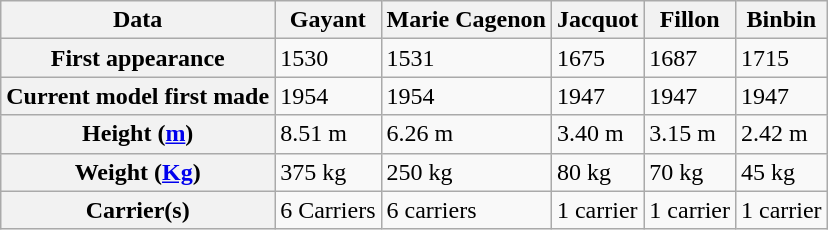<table class="wikitable alternance centre">
<tr>
<th scope=col>Data</th>
<th scope=col>Gayant</th>
<th scope=col>Marie Cagenon</th>
<th scope=col>Jacquot</th>
<th scope=col>Fillon</th>
<th scope=col>Binbin</th>
</tr>
<tr>
<th scope=row>First appearance</th>
<td>1530</td>
<td>1531</td>
<td>1675</td>
<td>1687</td>
<td>1715</td>
</tr>
<tr>
<th scope=row>Current model first made</th>
<td>1954</td>
<td>1954</td>
<td>1947</td>
<td>1947</td>
<td>1947</td>
</tr>
<tr>
<th scope=row>Height (<a href='#'>m</a>)</th>
<td>8.51 m</td>
<td>6.26 m</td>
<td>3.40 m</td>
<td>3.15 m</td>
<td>2.42 m</td>
</tr>
<tr>
<th scope=row>Weight (<a href='#'>Kg</a>)</th>
<td>375 kg</td>
<td>250 kg</td>
<td>80 kg</td>
<td>70 kg</td>
<td>45 kg</td>
</tr>
<tr>
<th scope=row>Carrier(s)</th>
<td>6 Carriers</td>
<td>6 carriers</td>
<td>1 carrier</td>
<td>1 carrier</td>
<td>1 carrier</td>
</tr>
</table>
